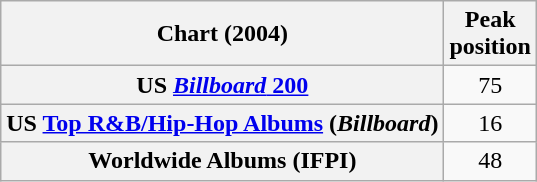<table class="wikitable sortable plainrowheaders" style="text-align:center;">
<tr>
<th scope="col">Chart (2004)</th>
<th scope="col">Peak<br> position</th>
</tr>
<tr>
<th scope="row">US <a href='#'><em>Billboard</em> 200</a></th>
<td>75</td>
</tr>
<tr>
<th scope="row">US <a href='#'>Top R&B/Hip-Hop Albums</a> (<em>Billboard</em>)</th>
<td>16</td>
</tr>
<tr>
<th scope="row">Worldwide Albums (IFPI)</th>
<td>48</td>
</tr>
</table>
